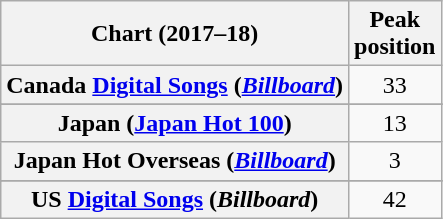<table class="wikitable sortable plainrowheaders" style="text-align:center">
<tr>
<th scope="col">Chart (2017–18)</th>
<th scope="col">Peak<br> position</th>
</tr>
<tr>
<th scope="row">Canada <a href='#'>Digital Songs</a> (<em><a href='#'>Billboard</a></em>)</th>
<td>33</td>
</tr>
<tr>
</tr>
<tr>
<th scope="row">Japan (<a href='#'>Japan Hot 100</a>)</th>
<td>13</td>
</tr>
<tr>
<th scope="row">Japan Hot Overseas (<em><a href='#'>Billboard</a></em>)</th>
<td>3</td>
</tr>
<tr>
</tr>
<tr>
</tr>
<tr>
</tr>
<tr>
<th scope="row">US <a href='#'>Digital Songs</a> (<em>Billboard</em>)</th>
<td>42</td>
</tr>
</table>
